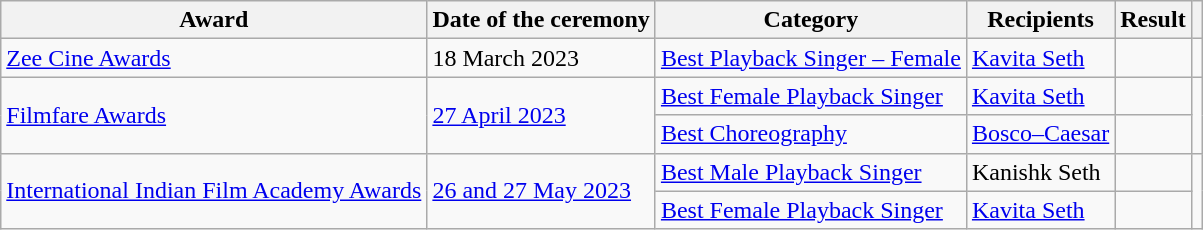<table class="wikitable plainrowheaders sortable">
<tr>
<th scope="col">Award</th>
<th scope="col">Date of the ceremony</th>
<th scope="col">Category</th>
<th scope="col">Recipients</th>
<th scope="col">Result</th>
<th scope="col" class="unsortable"></th>
</tr>
<tr>
<td><a href='#'>Zee Cine Awards</a></td>
<td>18 March 2023</td>
<td><a href='#'>Best Playback Singer – Female</a></td>
<td><a href='#'>Kavita Seth</a></td>
<td></td>
<td></td>
</tr>
<tr>
<td rowspan="2"><a href='#'>Filmfare Awards</a></td>
<td rowspan="2"><a href='#'>27 April 2023</a></td>
<td><a href='#'>Best Female Playback Singer</a></td>
<td><a href='#'>Kavita Seth</a></td>
<td></td>
<td rowspan="2"></td>
</tr>
<tr>
<td><a href='#'>Best Choreography</a></td>
<td><a href='#'>Bosco–Caesar</a></td>
<td></td>
</tr>
<tr>
<td rowspan="2"><a href='#'>International Indian Film Academy Awards</a></td>
<td rowspan="2"><a href='#'>26 and 27 May 2023</a></td>
<td><a href='#'>Best Male Playback Singer</a></td>
<td>Kanishk Seth</td>
<td></td>
<td rowspan="2"></td>
</tr>
<tr>
<td><a href='#'>Best Female Playback Singer</a></td>
<td><a href='#'>Kavita Seth</a></td>
<td></td>
</tr>
</table>
